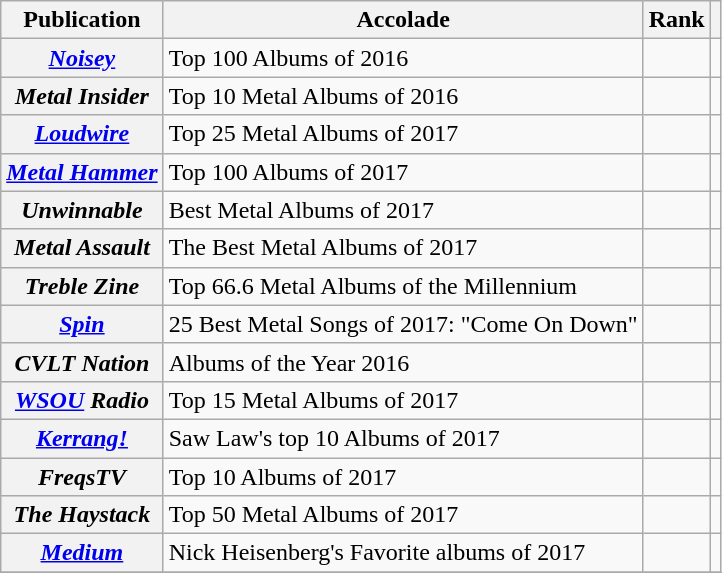<table class="sortable wikitable plainrowheaders">
<tr>
<th scope="col">Publication</th>
<th scope="col">Accolade</th>
<th scope="col">Rank</th>
<th scope="col" class="unsortable"></th>
</tr>
<tr>
<th scope="row"><em><a href='#'>Noisey</a></em></th>
<td>Top 100 Albums of 2016</td>
<td></td>
<td></td>
</tr>
<tr>
<th scope="row"><em>Metal Insider</em></th>
<td>Top 10 Metal Albums of 2016</td>
<td></td>
<td></td>
</tr>
<tr>
<th scope="row"><em><a href='#'>Loudwire</a></em></th>
<td>Top 25 Metal Albums of 2017</td>
<td></td>
<td></td>
</tr>
<tr>
<th scope="row"><em><a href='#'>Metal Hammer</a></em></th>
<td>Top 100 Albums of 2017</td>
<td></td>
<td></td>
</tr>
<tr>
<th scope="row"><em>Unwinnable</em></th>
<td>Best Metal Albums of 2017</td>
<td></td>
<td></td>
</tr>
<tr>
<th scope="row"><em>Metal Assault</em></th>
<td>The Best Metal Albums of 2017</td>
<td></td>
<td></td>
</tr>
<tr>
<th scope="row"><em>Treble Zine</em></th>
<td>Top 66.6 Metal Albums of the Millennium</td>
<td></td>
<td></td>
</tr>
<tr>
<th scope="row"><em><a href='#'>Spin</a></em></th>
<td>25 Best Metal Songs of 2017: "Come On Down"</td>
<td></td>
<td></td>
</tr>
<tr>
<th scope="row"><em>CVLT Nation</em></th>
<td>Albums of the Year 2016</td>
<td></td>
<td></td>
</tr>
<tr>
<th scope="row"><em><a href='#'>WSOU</a> Radio</em></th>
<td>Top 15 Metal Albums of 2017</td>
<td></td>
<td></td>
</tr>
<tr>
<th scope="row"><em><a href='#'>Kerrang!</a></em></th>
<td>Saw Law's top 10 Albums of 2017</td>
<td></td>
<td></td>
</tr>
<tr>
<th scope="row"><em>FreqsTV</em></th>
<td>Top 10 Albums of 2017</td>
<td></td>
<td></td>
</tr>
<tr>
<th scope="row"><em>The Haystack</em></th>
<td>Top 50 Metal Albums of 2017</td>
<td></td>
<td></td>
</tr>
<tr>
<th scope="row"><em><a href='#'>Medium</a></em></th>
<td>Nick Heisenberg's Favorite albums of 2017</td>
<td></td>
<td></td>
</tr>
<tr>
</tr>
</table>
